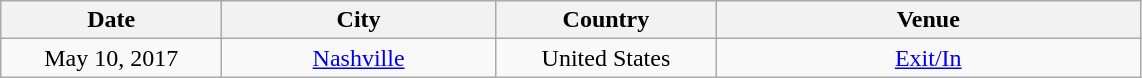<table class="wikitable" style="text-align:center;">
<tr>
<th style="width:140px;">Date</th>
<th style="width:175px;">City</th>
<th style="width:140px;">Country</th>
<th style="width:275px;">Venue</th>
</tr>
<tr>
<td>May 10, 2017</td>
<td><a href='#'>Nashville</a></td>
<td>United States</td>
<td><a href='#'>Exit/In</a></td>
</tr>
</table>
